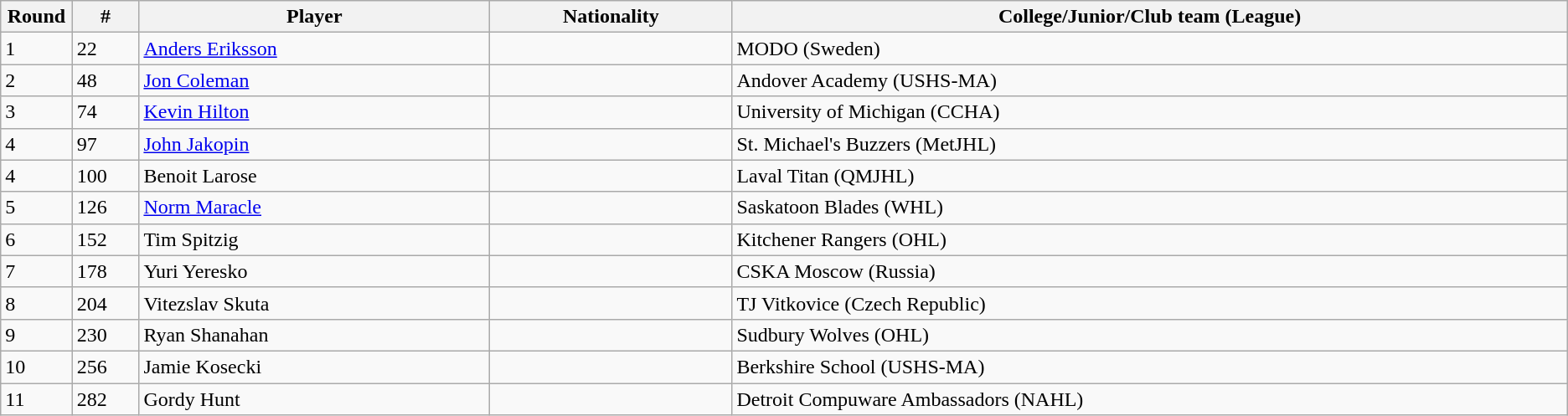<table class="wikitable">
<tr align="center">
<th bgcolor="#DDDDFF" width="4.0%">Round</th>
<th bgcolor="#DDDDFF" width="4.0%">#</th>
<th bgcolor="#DDDDFF" width="21.0%">Player</th>
<th bgcolor="#DDDDFF" width="14.5%">Nationality</th>
<th bgcolor="#DDDDFF" width="50.0%">College/Junior/Club team (League)</th>
</tr>
<tr>
<td>1</td>
<td>22</td>
<td><a href='#'>Anders Eriksson</a></td>
<td></td>
<td>MODO (Sweden)</td>
</tr>
<tr>
<td>2</td>
<td>48</td>
<td><a href='#'>Jon Coleman</a></td>
<td></td>
<td>Andover Academy (USHS-MA)</td>
</tr>
<tr>
<td>3</td>
<td>74</td>
<td><a href='#'>Kevin Hilton</a></td>
<td></td>
<td>University of Michigan (CCHA)</td>
</tr>
<tr>
<td>4</td>
<td>97</td>
<td><a href='#'>John Jakopin</a></td>
<td></td>
<td>St. Michael's Buzzers (MetJHL)</td>
</tr>
<tr>
<td>4</td>
<td>100</td>
<td>Benoit Larose</td>
<td></td>
<td>Laval Titan (QMJHL)</td>
</tr>
<tr>
<td>5</td>
<td>126</td>
<td><a href='#'>Norm Maracle</a></td>
<td></td>
<td>Saskatoon Blades (WHL)</td>
</tr>
<tr>
<td>6</td>
<td>152</td>
<td>Tim Spitzig</td>
<td></td>
<td>Kitchener Rangers (OHL)</td>
</tr>
<tr>
<td>7</td>
<td>178</td>
<td>Yuri Yeresko</td>
<td></td>
<td>CSKA Moscow (Russia)</td>
</tr>
<tr>
<td>8</td>
<td>204</td>
<td>Vitezslav Skuta</td>
<td></td>
<td>TJ Vitkovice (Czech Republic)</td>
</tr>
<tr>
<td>9</td>
<td>230</td>
<td>Ryan Shanahan</td>
<td></td>
<td>Sudbury Wolves (OHL)</td>
</tr>
<tr>
<td>10</td>
<td>256</td>
<td>Jamie Kosecki</td>
<td></td>
<td>Berkshire School (USHS-MA)</td>
</tr>
<tr>
<td>11</td>
<td>282</td>
<td>Gordy Hunt</td>
<td></td>
<td>Detroit Compuware Ambassadors (NAHL)</td>
</tr>
</table>
